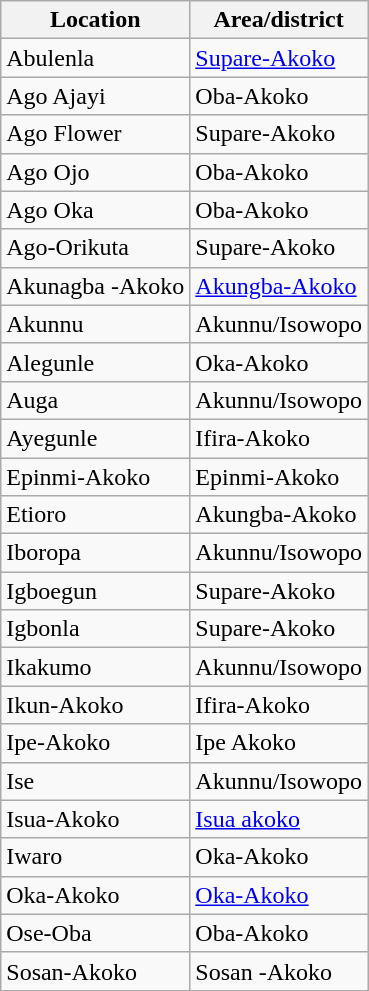<table class="wikitable">
<tr>
<th>Location</th>
<th>Area/district</th>
</tr>
<tr>
<td>Abulenla</td>
<td><a href='#'>Supare-Akoko</a></td>
</tr>
<tr>
<td>Ago Ajayi</td>
<td>Oba-Akoko</td>
</tr>
<tr>
<td>Ago Flower</td>
<td>Supare-Akoko</td>
</tr>
<tr>
<td>Ago Ojo</td>
<td>Oba-Akoko</td>
</tr>
<tr>
<td>Ago Oka</td>
<td>Oba-Akoko</td>
</tr>
<tr>
<td>Ago-Orikuta</td>
<td>Supare-Akoko</td>
</tr>
<tr>
<td>Akunagba -Akoko</td>
<td><a href='#'>Akungba-Akoko</a></td>
</tr>
<tr>
<td>Akunnu</td>
<td>Akunnu/Isowopo</td>
</tr>
<tr>
<td>Alegunle</td>
<td>Oka-Akoko</td>
</tr>
<tr>
<td>Auga</td>
<td>Akunnu/Isowopo</td>
</tr>
<tr>
<td>Ayegunle</td>
<td>Ifira-Akoko</td>
</tr>
<tr>
<td>Epinmi-Akoko</td>
<td>Epinmi-Akoko</td>
</tr>
<tr>
<td>Etioro</td>
<td>Akungba-Akoko</td>
</tr>
<tr>
<td>Iboropa</td>
<td>Akunnu/Isowopo</td>
</tr>
<tr>
<td>Igboegun</td>
<td>Supare-Akoko</td>
</tr>
<tr>
<td>Igbonla</td>
<td>Supare-Akoko</td>
</tr>
<tr>
<td>Ikakumo</td>
<td>Akunnu/Isowopo</td>
</tr>
<tr>
<td>Ikun-Akoko</td>
<td>Ifira-Akoko</td>
</tr>
<tr>
<td>Ipe-Akoko</td>
<td>Ipe Akoko</td>
</tr>
<tr>
<td>Ise</td>
<td>Akunnu/Isowopo</td>
</tr>
<tr>
<td>Isua-Akoko</td>
<td><a href='#'>Isua akoko</a></td>
</tr>
<tr>
<td>Iwaro</td>
<td>Oka-Akoko</td>
</tr>
<tr>
<td>Oka-Akoko</td>
<td><a href='#'>Oka-Akoko</a></td>
</tr>
<tr>
<td>Ose-Oba</td>
<td>Oba-Akoko</td>
</tr>
<tr>
<td>Sosan-Akoko</td>
<td>Sosan  -Akoko</td>
</tr>
</table>
